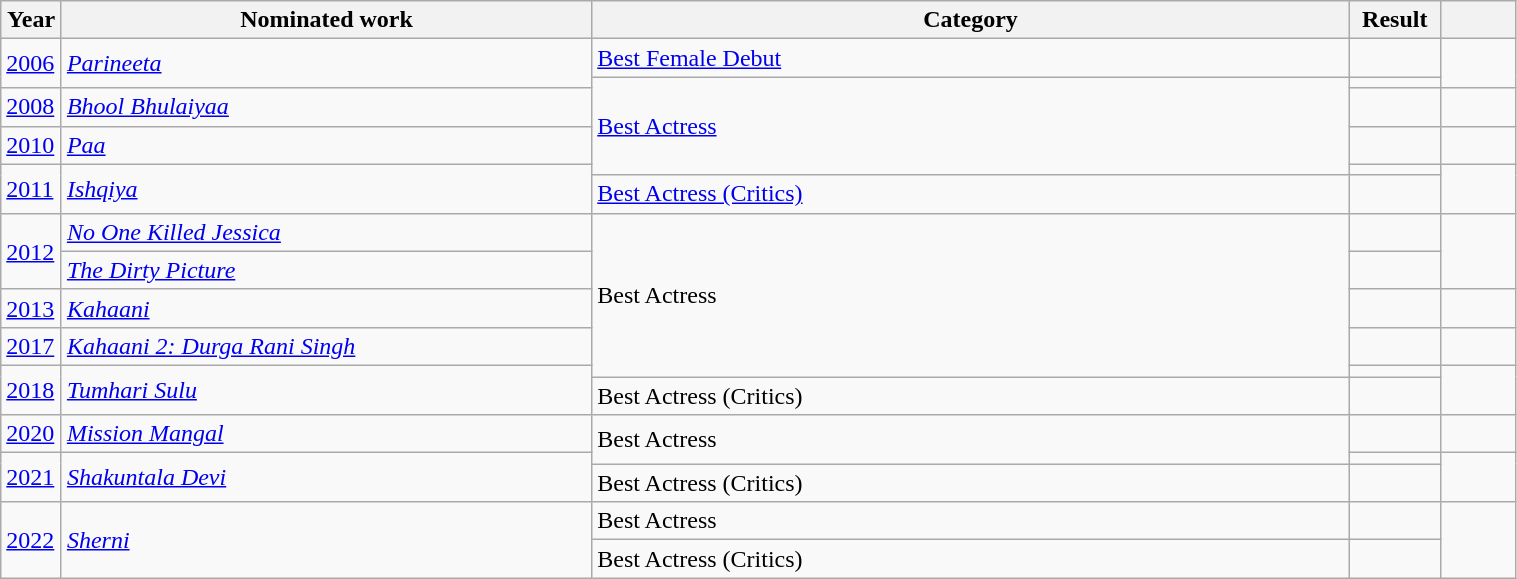<table class="wikitable sortable plainrowheaders" style="width:80%;">
<tr>
<th scope="col" style="width:4%;">Year</th>
<th scope="col" style="width:35%;">Nominated work</th>
<th scope="col" style="width:50%;">Category</th>
<th scope="col" style="width:6%;">Result</th>
<th scope="col" style="width:6%;"></th>
</tr>
<tr>
<td rowspan="2" scope="row"><a href='#'>2006</a></td>
<td rowspan="2"><em><a href='#'>Parineeta</a></em></td>
<td><a href='#'>Best Female Debut</a></td>
<td></td>
<td rowspan="2" style="text-align:center;"></td>
</tr>
<tr>
<td rowspan="4"><a href='#'>Best Actress</a></td>
<td></td>
</tr>
<tr>
<td scope="row"><a href='#'>2008</a></td>
<td><em><a href='#'>Bhool Bhulaiyaa</a></em></td>
<td></td>
<td style="text-align:center;"></td>
</tr>
<tr>
<td scope="row"><a href='#'>2010</a></td>
<td><em><a href='#'>Paa</a></em></td>
<td></td>
<td style="text-align:center;"></td>
</tr>
<tr>
<td rowspan="2" scope="row"><a href='#'>2011</a></td>
<td rowspan="2"><em><a href='#'>Ishqiya</a></em></td>
<td></td>
<td rowspan="2" style="text-align:center;"></td>
</tr>
<tr>
<td><a href='#'>Best Actress (Critics)</a></td>
<td></td>
</tr>
<tr>
<td rowspan="2" scope="row"><a href='#'>2012</a></td>
<td><em><a href='#'>No One Killed Jessica</a></em></td>
<td rowspan="5">Best Actress</td>
<td></td>
<td rowspan="2" style="text-align:center;"><br></td>
</tr>
<tr>
<td><em><a href='#'>The Dirty Picture</a></em></td>
<td></td>
</tr>
<tr>
<td scope="row"><a href='#'>2013</a></td>
<td><em><a href='#'>Kahaani</a></em></td>
<td></td>
<td style="text-align:center;"></td>
</tr>
<tr>
<td scope="row"><a href='#'>2017</a></td>
<td><em><a href='#'>Kahaani 2: Durga Rani Singh</a></em></td>
<td></td>
<td style="text-align:center;"></td>
</tr>
<tr>
<td rowspan="2" scope="row"><a href='#'>2018</a></td>
<td rowspan="2"><em><a href='#'>Tumhari Sulu</a></em></td>
<td></td>
<td style="text-align:center;" rowspan="2"></td>
</tr>
<tr>
<td Critics Award for Best Actress>Best Actress (Critics)</td>
<td></td>
</tr>
<tr>
<td scope="row"><a href='#'>2020</a></td>
<td><em><a href='#'>Mission Mangal</a></em></td>
<td rowspan="2">Best Actress</td>
<td></td>
<td style="text-align:center;"></td>
</tr>
<tr>
<td rowspan="2" scope="row"><a href='#'>2021</a></td>
<td rowspan="2"><em><a href='#'>Shakuntala Devi</a></em></td>
<td></td>
<td style="text-align:center;" rowspan="2"></td>
</tr>
<tr>
<td>Best Actress (Critics)</td>
<td></td>
</tr>
<tr>
<td rowspan="2" scope="row"><a href='#'>2022</a></td>
<td rowspan="2"><em><a href='#'>Sherni</a></em></td>
<td>Best Actress</td>
<td></td>
<td style="text-align:center;" rowspan="2"></td>
</tr>
<tr>
<td>Best Actress (Critics)</td>
<td></td>
</tr>
</table>
